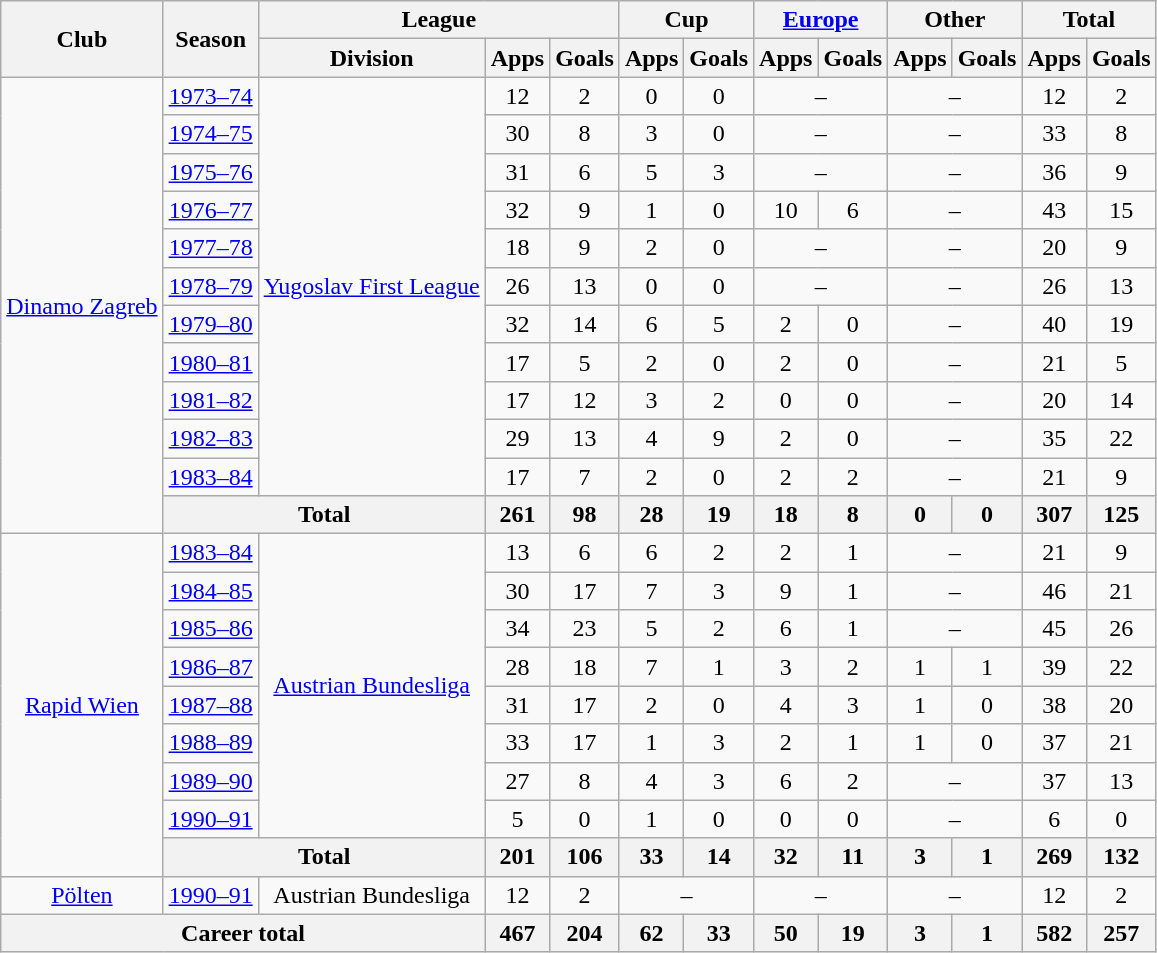<table class="wikitable" style="text-align:center">
<tr>
<th rowspan="2">Club</th>
<th rowspan="2">Season</th>
<th colspan="3">League</th>
<th colspan="2">Cup</th>
<th colspan="2"><a href='#'>Europe</a></th>
<th colspan="2">Other</th>
<th colspan="2">Total</th>
</tr>
<tr>
<th>Division</th>
<th>Apps</th>
<th>Goals</th>
<th>Apps</th>
<th>Goals</th>
<th>Apps</th>
<th>Goals</th>
<th>Apps</th>
<th>Goals</th>
<th>Apps</th>
<th>Goals</th>
</tr>
<tr>
<td rowspan="12"><a href='#'>Dinamo Zagreb</a></td>
<td><a href='#'>1973–74</a></td>
<td rowspan="11"><a href='#'>Yugoslav First League</a></td>
<td>12</td>
<td>2</td>
<td>0</td>
<td>0</td>
<td colspan="2">–</td>
<td colspan="2">–</td>
<td>12</td>
<td>2</td>
</tr>
<tr>
<td><a href='#'>1974–75</a></td>
<td>30</td>
<td>8</td>
<td>3</td>
<td>0</td>
<td colspan="2">–</td>
<td colspan="2">–</td>
<td>33</td>
<td>8</td>
</tr>
<tr>
<td><a href='#'>1975–76</a></td>
<td>31</td>
<td>6</td>
<td>5</td>
<td>3</td>
<td colspan="2">–</td>
<td colspan="2">–</td>
<td>36</td>
<td>9</td>
</tr>
<tr>
<td><a href='#'>1976–77</a></td>
<td>32</td>
<td>9</td>
<td>1</td>
<td>0</td>
<td>10</td>
<td>6</td>
<td colspan="2">–</td>
<td>43</td>
<td>15</td>
</tr>
<tr>
<td><a href='#'>1977–78</a></td>
<td>18</td>
<td>9</td>
<td>2</td>
<td>0</td>
<td colspan="2">–</td>
<td colspan="2">–</td>
<td>20</td>
<td>9</td>
</tr>
<tr>
<td><a href='#'>1978–79</a></td>
<td>26</td>
<td>13</td>
<td>0</td>
<td>0</td>
<td colspan="2">–</td>
<td colspan="2">–</td>
<td>26</td>
<td>13</td>
</tr>
<tr>
<td><a href='#'>1979–80</a></td>
<td>32</td>
<td>14</td>
<td>6</td>
<td>5</td>
<td>2</td>
<td>0</td>
<td colspan="2">–</td>
<td>40</td>
<td>19</td>
</tr>
<tr>
<td><a href='#'>1980–81</a></td>
<td>17</td>
<td>5</td>
<td>2</td>
<td>0</td>
<td>2</td>
<td>0</td>
<td colspan="2">–</td>
<td>21</td>
<td>5</td>
</tr>
<tr>
<td><a href='#'>1981–82</a></td>
<td>17</td>
<td>12</td>
<td>3</td>
<td>2</td>
<td>0</td>
<td>0</td>
<td colspan="2">–</td>
<td>20</td>
<td>14</td>
</tr>
<tr>
<td><a href='#'>1982–83</a></td>
<td>29</td>
<td>13</td>
<td>4</td>
<td>9</td>
<td>2</td>
<td>0</td>
<td colspan="2">–</td>
<td>35</td>
<td>22</td>
</tr>
<tr>
<td><a href='#'>1983–84</a></td>
<td>17</td>
<td>7</td>
<td>2</td>
<td>0</td>
<td>2</td>
<td>2</td>
<td colspan="2">–</td>
<td>21</td>
<td>9</td>
</tr>
<tr>
<th colspan="2">Total</th>
<th>261</th>
<th>98</th>
<th>28</th>
<th>19</th>
<th>18</th>
<th>8</th>
<th>0</th>
<th>0</th>
<th>307</th>
<th>125</th>
</tr>
<tr>
<td rowspan="9"><a href='#'>Rapid Wien</a></td>
<td><a href='#'>1983–84</a></td>
<td rowspan="8"><a href='#'>Austrian Bundesliga</a></td>
<td>13</td>
<td>6</td>
<td>6</td>
<td>2</td>
<td>2</td>
<td>1</td>
<td colspan="2">–</td>
<td>21</td>
<td>9</td>
</tr>
<tr>
<td><a href='#'>1984–85</a></td>
<td>30</td>
<td>17</td>
<td>7</td>
<td>3</td>
<td>9</td>
<td>1</td>
<td colspan="2">–</td>
<td>46</td>
<td>21</td>
</tr>
<tr>
<td><a href='#'>1985–86</a></td>
<td>34</td>
<td>23</td>
<td>5</td>
<td>2</td>
<td>6</td>
<td>1</td>
<td colspan="2">–</td>
<td>45</td>
<td>26</td>
</tr>
<tr>
<td><a href='#'>1986–87</a></td>
<td>28</td>
<td>18</td>
<td>7</td>
<td>1</td>
<td>3</td>
<td>2</td>
<td>1</td>
<td>1</td>
<td>39</td>
<td>22</td>
</tr>
<tr>
<td><a href='#'>1987–88</a></td>
<td>31</td>
<td>17</td>
<td>2</td>
<td>0</td>
<td>4</td>
<td>3</td>
<td>1</td>
<td>0</td>
<td>38</td>
<td>20</td>
</tr>
<tr>
<td><a href='#'>1988–89</a></td>
<td>33</td>
<td>17</td>
<td>1</td>
<td>3</td>
<td>2</td>
<td>1</td>
<td>1</td>
<td>0</td>
<td>37</td>
<td>21</td>
</tr>
<tr>
<td><a href='#'>1989–90</a></td>
<td>27</td>
<td>8</td>
<td>4</td>
<td>3</td>
<td>6</td>
<td>2</td>
<td colspan="2">–</td>
<td>37</td>
<td>13</td>
</tr>
<tr>
<td><a href='#'>1990–91</a></td>
<td>5</td>
<td>0</td>
<td>1</td>
<td>0</td>
<td>0</td>
<td>0</td>
<td colspan="2">–</td>
<td>6</td>
<td>0</td>
</tr>
<tr>
<th colspan="2">Total</th>
<th>201</th>
<th>106</th>
<th>33</th>
<th>14</th>
<th>32</th>
<th>11</th>
<th>3</th>
<th>1</th>
<th>269</th>
<th>132</th>
</tr>
<tr>
<td><a href='#'>Pölten</a></td>
<td><a href='#'>1990–91</a></td>
<td>Austrian Bundesliga</td>
<td>12</td>
<td>2</td>
<td colspan="2">–</td>
<td colspan="2">–</td>
<td colspan="2">–</td>
<td>12</td>
<td>2</td>
</tr>
<tr>
<th colspan="3">Career total</th>
<th>467</th>
<th>204</th>
<th>62</th>
<th>33</th>
<th>50</th>
<th>19</th>
<th>3</th>
<th>1</th>
<th>582</th>
<th>257</th>
</tr>
</table>
